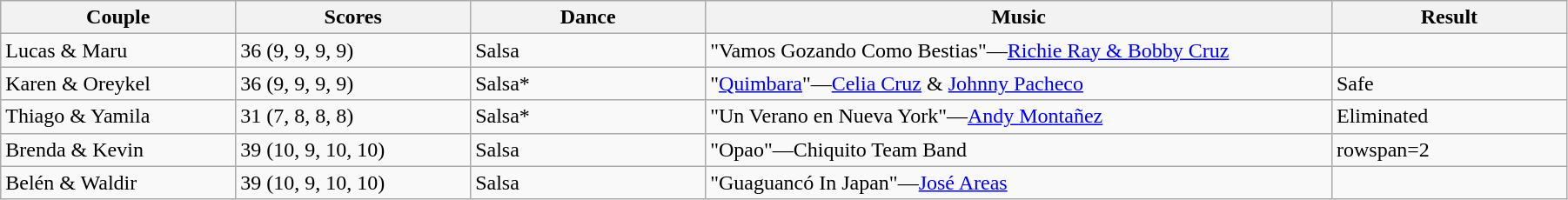<table class="wikitable sortable" style="width:95%;">
<tr>
<th style="width:15%;">Couple</th>
<th style="width:15%;">Scores</th>
<th style="width:15%;">Dance</th>
<th style="width:40%;">Music</th>
<th style="width:15%;">Result</th>
</tr>
<tr>
<td>Lucas & Maru</td>
<td>36 (9, 9, 9, 9)</td>
<td>Salsa</td>
<td>"Vamos Gozando Como Bestias"—<a href='#'>Richie Ray & Bobby Cruz</a></td>
<td></td>
</tr>
<tr>
<td>Karen & Oreykel</td>
<td>36 (9, 9, 9, 9)</td>
<td>Salsa*</td>
<td>"<a href='#'>Quimbara</a>"—<a href='#'>Celia Cruz</a> & <a href='#'>Johnny Pacheco</a></td>
<td>Safe</td>
</tr>
<tr>
<td>Thiago & Yamila</td>
<td>31 (7, 8, 8, 8)</td>
<td>Salsa*</td>
<td>"Un Verano en Nueva York"—<a href='#'>Andy Montañez</a></td>
<td>Eliminated</td>
</tr>
<tr>
<td>Brenda & Kevin</td>
<td>39 (10, 9, 10, 10)</td>
<td>Salsa</td>
<td>"Opao"—Chiquito Team Band</td>
<td>rowspan=2 </td>
</tr>
<tr>
<td>Belén & Waldir</td>
<td>39 (10, 9, 10, 10)</td>
<td>Salsa</td>
<td>"Guaguancó In Japan"—<a href='#'>José Areas</a></td>
</tr>
</table>
